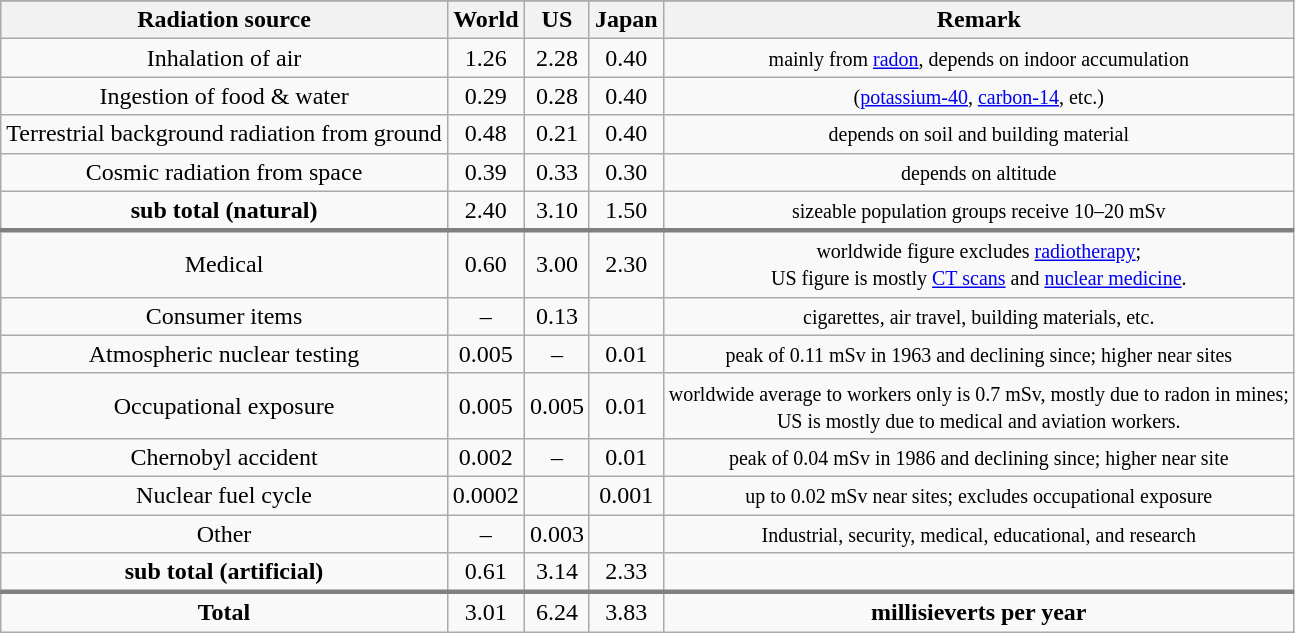<table class="wikitable" style="text-align:center">
<tr style="background:#ececec;">
</tr>
<tr>
<th>Radiation source</th>
<th>World</th>
<th>US</th>
<th>Japan</th>
<th>Remark</th>
</tr>
<tr>
<td>Inhalation of air</td>
<td>1.26</td>
<td>2.28</td>
<td>0.40</td>
<td><small>mainly from <a href='#'>radon</a>, depends on indoor accumulation</small></td>
</tr>
<tr>
<td>Ingestion of food & water</td>
<td>0.29</td>
<td>0.28</td>
<td>0.40</td>
<td><small>(<a href='#'>potassium-40</a>, <a href='#'>carbon-14</a>, etc.)</small></td>
</tr>
<tr>
<td>Terrestrial background radiation from ground</td>
<td>0.48</td>
<td>0.21</td>
<td>0.40</td>
<td><small>depends on soil and building material</small></td>
</tr>
<tr>
<td>Cosmic radiation from space</td>
<td>0.39</td>
<td>0.33</td>
<td>0.30</td>
<td><small>depends on altitude</small></td>
</tr>
<tr style="border-bottom: 3px solid grey;">
<td><strong>sub total (natural)</strong></td>
<td>2.40</td>
<td>3.10</td>
<td>1.50</td>
<td><small>sizeable population groups receive 10–20 mSv</small></td>
</tr>
<tr>
<td>Medical</td>
<td>0.60</td>
<td>3.00</td>
<td>2.30</td>
<td><small>worldwide figure excludes <a href='#'>radiotherapy</a>; <br>US figure is mostly <a href='#'>CT scans</a> and <a href='#'>nuclear medicine</a>.</small></td>
</tr>
<tr>
<td>Consumer items</td>
<td>–</td>
<td>0.13</td>
<td></td>
<td><small>cigarettes, air travel, building materials, etc.</small></td>
</tr>
<tr>
<td>Atmospheric nuclear testing</td>
<td>0.005</td>
<td>–</td>
<td>0.01</td>
<td><small>peak of 0.11 mSv in 1963 and declining since; higher near sites</small></td>
</tr>
<tr>
<td>Occupational exposure</td>
<td>0.005</td>
<td>0.005</td>
<td>0.01</td>
<td><small>worldwide average to workers only is 0.7 mSv, mostly due to radon in mines; <br>US is mostly due to medical and aviation workers.</small></td>
</tr>
<tr>
<td>Chernobyl accident</td>
<td>0.002</td>
<td>–</td>
<td>0.01</td>
<td><small>peak of 0.04 mSv in 1986 and declining since; higher near site</small></td>
</tr>
<tr>
<td>Nuclear fuel cycle</td>
<td>0.0002</td>
<td></td>
<td>0.001</td>
<td><small>up to 0.02 mSv near sites; excludes occupational exposure</small></td>
</tr>
<tr>
<td>Other</td>
<td>–</td>
<td>0.003</td>
<td></td>
<td><small>Industrial, security, medical, educational, and research</small></td>
</tr>
<tr style="border-bottom: 3px solid grey;">
<td><strong>sub total (artificial)</strong></td>
<td>0.61</td>
<td>3.14</td>
<td>2.33</td>
<td></td>
</tr>
<tr>
<td><strong>Total</strong></td>
<td>3.01</td>
<td>6.24</td>
<td>3.83</td>
<td><strong>millisieverts per year</strong></td>
</tr>
</table>
